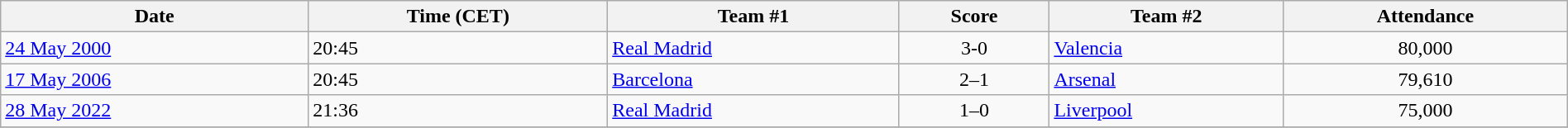<table class="wikitable" style="width:100%">
<tr>
<th>Date</th>
<th>Time (CET)</th>
<th>Team #1</th>
<th>Score</th>
<th>Team #2</th>
<th>Attendance</th>
</tr>
<tr>
<td><a href='#'>24 May 2000</a></td>
<td>20:45</td>
<td> <a href='#'>Real Madrid</a></td>
<td style="text-align:center">3-0</td>
<td> <a href='#'>Valencia</a></td>
<td style="text-align:center">80,000</td>
</tr>
<tr>
<td><a href='#'>17 May 2006</a></td>
<td>20:45</td>
<td> <a href='#'>Barcelona</a></td>
<td style="text-align:center">2–1</td>
<td> <a href='#'>Arsenal</a></td>
<td style="text-align:center">79,610</td>
</tr>
<tr>
<td><a href='#'>28 May 2022</a></td>
<td>21:36</td>
<td> <a href='#'>Real Madrid</a></td>
<td style="text-align:center">1–0</td>
<td> <a href='#'>Liverpool</a></td>
<td style="text-align:center">75,000</td>
</tr>
<tr>
</tr>
</table>
